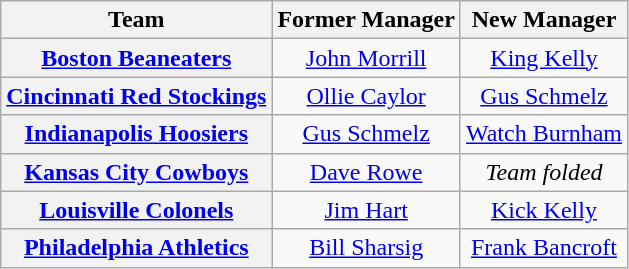<table class="wikitable plainrowheaders" style="text-align:center;">
<tr>
<th scope="col">Team</th>
<th scope="col">Former Manager</th>
<th scope="col">New Manager</th>
</tr>
<tr>
<th scope="row" style="text-align:center;"><a href='#'>Boston Beaneaters</a></th>
<td><a href='#'>John Morrill</a></td>
<td><a href='#'>King Kelly</a></td>
</tr>
<tr>
<th scope="row" style="text-align:center;"><a href='#'>Cincinnati Red Stockings</a></th>
<td><a href='#'>Ollie Caylor</a></td>
<td><a href='#'>Gus Schmelz</a></td>
</tr>
<tr>
<th scope="row" style="text-align:center;"><a href='#'>Indianapolis Hoosiers</a></th>
<td><a href='#'>Gus Schmelz</a></td>
<td><a href='#'>Watch Burnham</a></td>
</tr>
<tr>
<th scope="row" style="text-align:center;"><a href='#'>Kansas City Cowboys</a></th>
<td><a href='#'>Dave Rowe</a></td>
<td><em>Team folded</em></td>
</tr>
<tr>
<th scope="row" style="text-align:center;"><a href='#'>Louisville Colonels</a></th>
<td><a href='#'>Jim Hart</a></td>
<td><a href='#'>Kick Kelly</a></td>
</tr>
<tr>
<th scope="row" style="text-align:center;"><a href='#'>Philadelphia Athletics</a></th>
<td><a href='#'>Bill Sharsig</a></td>
<td><a href='#'>Frank Bancroft</a></td>
</tr>
</table>
